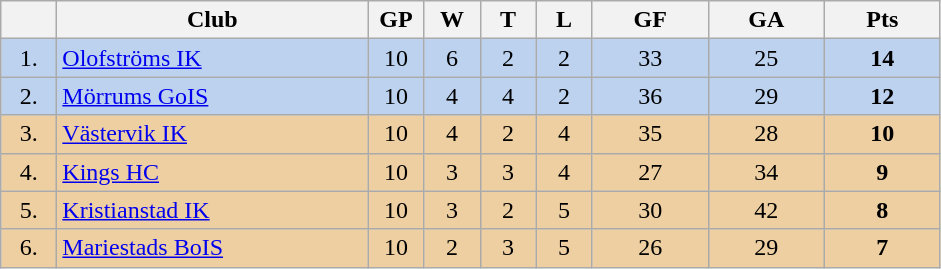<table class="wikitable">
<tr>
<th width="30"></th>
<th width="200">Club</th>
<th width="30">GP</th>
<th width="30">W</th>
<th width="30">T</th>
<th width="30">L</th>
<th width="70">GF</th>
<th width="70">GA</th>
<th width="70">Pts</th>
</tr>
<tr bgcolor="#BCD2EE" align="center">
<td>1.</td>
<td align="left"><a href='#'>Olofströms IK</a></td>
<td>10</td>
<td>6</td>
<td>2</td>
<td>2</td>
<td>33</td>
<td>25</td>
<td><strong>14</strong></td>
</tr>
<tr bgcolor="#BCD2EE" align="center">
<td>2.</td>
<td align="left"><a href='#'>Mörrums GoIS</a></td>
<td>10</td>
<td>4</td>
<td>4</td>
<td>2</td>
<td>36</td>
<td>29</td>
<td><strong>12</strong></td>
</tr>
<tr bgcolor="#EECFA1" align="center">
<td>3.</td>
<td align="left"><a href='#'>Västervik IK</a></td>
<td>10</td>
<td>4</td>
<td>2</td>
<td>4</td>
<td>35</td>
<td>28</td>
<td><strong>10</strong></td>
</tr>
<tr bgcolor="#EECFA1" align="center">
<td>4.</td>
<td align="left"><a href='#'>Kings HC</a></td>
<td>10</td>
<td>3</td>
<td>3</td>
<td>4</td>
<td>27</td>
<td>34</td>
<td><strong>9</strong></td>
</tr>
<tr bgcolor="#EECFA1" align="center">
<td>5.</td>
<td align="left"><a href='#'>Kristianstad IK</a></td>
<td>10</td>
<td>3</td>
<td>2</td>
<td>5</td>
<td>30</td>
<td>42</td>
<td><strong>8</strong></td>
</tr>
<tr bgcolor="#EECFA1" align="center">
<td>6.</td>
<td align="left"><a href='#'>Mariestads BoIS</a></td>
<td>10</td>
<td>2</td>
<td>3</td>
<td>5</td>
<td>26</td>
<td>29</td>
<td><strong>7</strong></td>
</tr>
</table>
